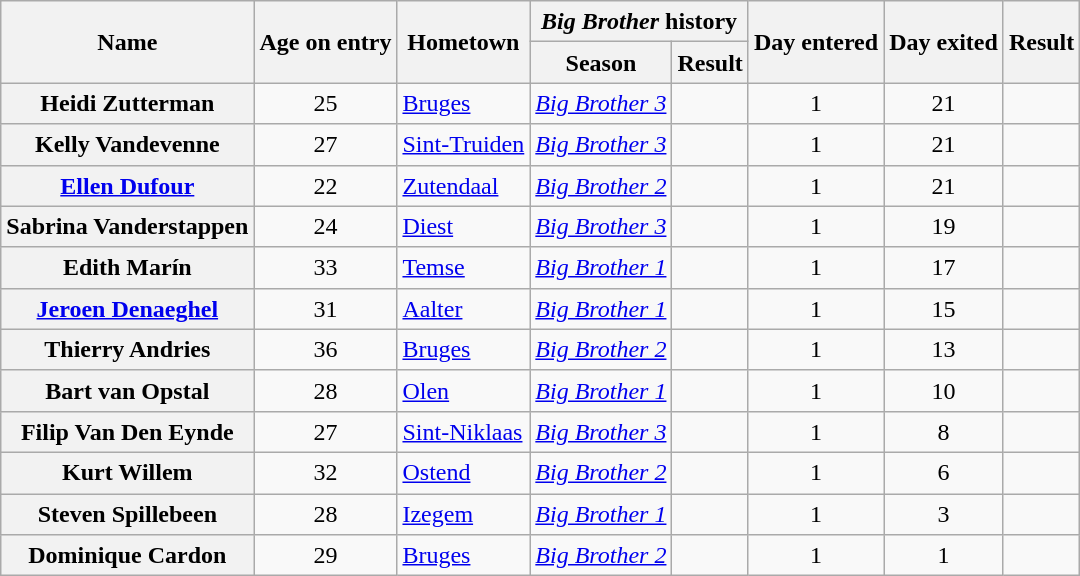<table class="wikitable sortable" style="text-align:left; line-height:20px; width:auto;">
<tr>
<th rowspan="2">Name</th>
<th rowspan="2">Age on entry</th>
<th rowspan="2">Hometown</th>
<th colspan="2"><em>Big Brother</em> history</th>
<th rowspan="2">Day entered</th>
<th rowspan="2">Day exited</th>
<th rowspan="2">Result</th>
</tr>
<tr>
<th scope="col">Season</th>
<th scope="col">Result</th>
</tr>
<tr>
<th scope="row">Heidi Zutterman</th>
<td align="center">25</td>
<td><a href='#'>Bruges</a></td>
<td><em><a href='#'>Big Brother 3</a></em></td>
<td></td>
<td align="center">1</td>
<td align="center">21</td>
<td></td>
</tr>
<tr>
<th scope="row">Kelly Vandevenne</th>
<td align="center">27</td>
<td><a href='#'>Sint-Truiden</a></td>
<td><em><a href='#'>Big Brother 3</a></em></td>
<td></td>
<td align="center">1</td>
<td align="center">21</td>
<td></td>
</tr>
<tr>
<th scope="row"><a href='#'>Ellen Dufour</a></th>
<td align="center">22</td>
<td><a href='#'>Zutendaal</a></td>
<td><em><a href='#'>Big Brother 2</a></em></td>
<td></td>
<td align="center">1</td>
<td align="center">21</td>
<td></td>
</tr>
<tr>
<th scope="row">Sabrina Vanderstappen</th>
<td align="center">24</td>
<td><a href='#'>Diest</a></td>
<td><em><a href='#'>Big Brother 3</a></em></td>
<td></td>
<td align="center">1</td>
<td align="center">19</td>
<td></td>
</tr>
<tr>
<th scope="row">Edith Marín</th>
<td align="center">33</td>
<td><a href='#'>Temse</a></td>
<td><em><a href='#'>Big Brother 1</a></em></td>
<td></td>
<td align="center">1</td>
<td align="center">17</td>
<td></td>
</tr>
<tr>
<th scope="row"><a href='#'>Jeroen Denaeghel</a></th>
<td align="center">31</td>
<td><a href='#'>Aalter</a></td>
<td><em><a href='#'>Big Brother 1</a></em></td>
<td></td>
<td align="center">1</td>
<td align="center">15</td>
<td></td>
</tr>
<tr>
<th scope="row">Thierry Andries</th>
<td align="center">36</td>
<td><a href='#'>Bruges</a></td>
<td><em><a href='#'>Big Brother 2</a></em></td>
<td></td>
<td align="center">1</td>
<td align="center">13</td>
<td></td>
</tr>
<tr>
<th scope="row">Bart van Opstal</th>
<td align="center">28</td>
<td><a href='#'>Olen</a></td>
<td><em><a href='#'>Big Brother 1</a></em></td>
<td></td>
<td align="center">1</td>
<td align="center">10</td>
<td></td>
</tr>
<tr>
<th scope="row">Filip Van Den Eynde</th>
<td align="center">27</td>
<td><a href='#'>Sint-Niklaas</a></td>
<td><em><a href='#'>Big Brother 3</a></em></td>
<td></td>
<td align="center">1</td>
<td align="center">8</td>
<td></td>
</tr>
<tr>
<th scope="row">Kurt Willem</th>
<td align="center">32</td>
<td><a href='#'>Ostend</a></td>
<td><em><a href='#'>Big Brother 2</a></em></td>
<td></td>
<td align="center">1</td>
<td align="center">6</td>
<td></td>
</tr>
<tr>
<th scope="row">Steven Spillebeen</th>
<td align="center">28</td>
<td><a href='#'>Izegem</a></td>
<td><em><a href='#'>Big Brother 1</a></em></td>
<td></td>
<td align="center">1</td>
<td align="center">3</td>
<td></td>
</tr>
<tr>
<th scope="row">Dominique Cardon</th>
<td align="center">29</td>
<td><a href='#'>Bruges</a></td>
<td><em><a href='#'>Big Brother 2</a></em></td>
<td></td>
<td align="center">1</td>
<td align="center">1</td>
<td></td>
</tr>
</table>
